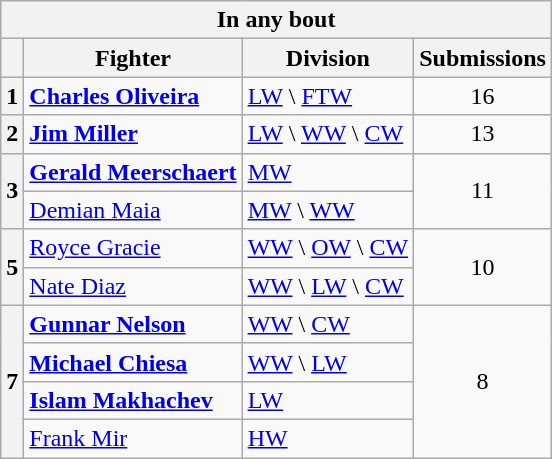<table class=wikitable>
<tr>
<th colspan=4>In any bout</th>
</tr>
<tr>
<th></th>
<th>Fighter</th>
<th>Division</th>
<th>Submissions</th>
</tr>
<tr>
<th>1</th>
<td> <strong><a href='#'>Charles Oliveira</a></strong></td>
<td><a href='#'>LW</a> \ <a href='#'>FTW</a></td>
<td align=center>16</td>
</tr>
<tr>
<th>2</th>
<td> <strong><a href='#'>Jim Miller</a></strong></td>
<td><a href='#'>LW</a> \ <a href='#'>WW</a> \ <a href='#'>CW</a></td>
<td align=center>13</td>
</tr>
<tr>
<th rowspan=2>3</th>
<td> <strong><a href='#'>Gerald Meerschaert</a></strong></td>
<td><a href='#'>MW</a></td>
<td rowspan=2 align=center>11</td>
</tr>
<tr>
<td> <a href='#'>Demian Maia</a></td>
<td><a href='#'>MW</a> \ <a href='#'>WW</a></td>
</tr>
<tr>
<th rowspan=2>5</th>
<td> <a href='#'>Royce Gracie</a></td>
<td><a href='#'>WW</a> \ <a href='#'>OW</a> \ <a href='#'>CW</a></td>
<td rowspan=2 align=center>10</td>
</tr>
<tr>
<td> <a href='#'>Nate Diaz</a></td>
<td><a href='#'>WW</a> \ <a href='#'>LW</a> \ <a href='#'>CW</a></td>
</tr>
<tr>
<th rowspan=4>7</th>
<td> <strong><a href='#'>Gunnar Nelson</a></strong></td>
<td><a href='#'>WW</a> \ <a href='#'>CW</a></td>
<td rowspan=4 align=center>8</td>
</tr>
<tr>
<td> <strong><a href='#'>Michael Chiesa</a></strong></td>
<td><a href='#'>WW</a> \ <a href='#'>LW</a></td>
</tr>
<tr>
<td> <strong><a href='#'>Islam Makhachev</a></strong></td>
<td><a href='#'>LW</a></td>
</tr>
<tr>
<td> <a href='#'>Frank Mir</a></td>
<td><a href='#'>HW</a></td>
</tr>
</table>
